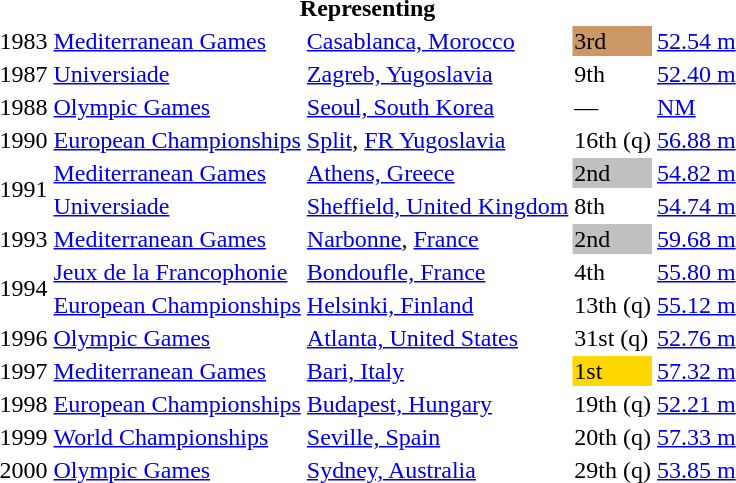<table>
<tr>
<th colspan="5">Representing </th>
</tr>
<tr>
<td>1983</td>
<td><a href='#'>Mediterranean Games</a></td>
<td><a href='#'>Casablanca, Morocco</a></td>
<td bgcolor=cc9966>3rd</td>
<td><a href='#'>52.54 m</a></td>
</tr>
<tr>
<td>1987</td>
<td><a href='#'>Universiade</a></td>
<td><a href='#'>Zagreb, Yugoslavia</a></td>
<td>9th</td>
<td><a href='#'>52.40 m</a></td>
</tr>
<tr>
<td>1988</td>
<td><a href='#'>Olympic Games</a></td>
<td><a href='#'>Seoul, South Korea</a></td>
<td>—</td>
<td><a href='#'>NM</a></td>
</tr>
<tr>
<td>1990</td>
<td><a href='#'>European Championships</a></td>
<td><a href='#'>Split</a>, <a href='#'>FR Yugoslavia</a></td>
<td>16th (q)</td>
<td><a href='#'>56.88 m</a></td>
</tr>
<tr>
<td rowspan=2>1991</td>
<td><a href='#'>Mediterranean Games</a></td>
<td><a href='#'>Athens, Greece</a></td>
<td bgcolor=silver>2nd</td>
<td><a href='#'>54.82 m</a></td>
</tr>
<tr>
<td><a href='#'>Universiade</a></td>
<td><a href='#'>Sheffield, United Kingdom</a></td>
<td>8th</td>
<td><a href='#'>54.74 m</a></td>
</tr>
<tr>
<td>1993</td>
<td><a href='#'>Mediterranean Games</a></td>
<td><a href='#'>Narbonne</a>, <a href='#'>France</a></td>
<td bgcolor=silver>2nd</td>
<td><a href='#'>59.68 m</a></td>
</tr>
<tr>
<td rowspan=2>1994</td>
<td><a href='#'>Jeux de la Francophonie</a></td>
<td><a href='#'>Bondoufle, France</a></td>
<td>4th</td>
<td><a href='#'>55.80 m</a></td>
</tr>
<tr>
<td><a href='#'>European Championships</a></td>
<td><a href='#'>Helsinki, Finland</a></td>
<td>13th (q)</td>
<td><a href='#'>55.12 m</a></td>
</tr>
<tr>
<td>1996</td>
<td><a href='#'>Olympic Games</a></td>
<td><a href='#'>Atlanta, United States</a></td>
<td>31st (q)</td>
<td><a href='#'>52.76 m</a></td>
</tr>
<tr>
<td>1997</td>
<td><a href='#'>Mediterranean Games</a></td>
<td><a href='#'>Bari, Italy</a></td>
<td bgcolor=gold>1st</td>
<td><a href='#'>57.32 m</a></td>
</tr>
<tr>
<td>1998</td>
<td><a href='#'>European Championships</a></td>
<td><a href='#'>Budapest, Hungary</a></td>
<td>19th (q)</td>
<td><a href='#'>52.21 m</a></td>
</tr>
<tr>
<td>1999</td>
<td><a href='#'>World Championships</a></td>
<td><a href='#'>Seville, Spain</a></td>
<td>20th (q)</td>
<td><a href='#'>57.33 m</a></td>
</tr>
<tr>
<td>2000</td>
<td><a href='#'>Olympic Games</a></td>
<td><a href='#'>Sydney, Australia</a></td>
<td>29th (q)</td>
<td><a href='#'>53.85 m</a></td>
</tr>
</table>
